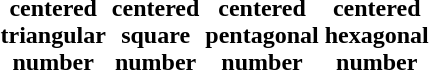<table>
<tr align="center" valign="top">
<th>centered<br>triangular<br>number</th>
<th>centered<br>square<br>number</th>
<th>centered<br>pentagonal<br>number</th>
<th>centered<br>hexagonal<br>number</th>
</tr>
<tr>
<td></td>
<td></td>
<td></td>
<td></td>
</tr>
</table>
